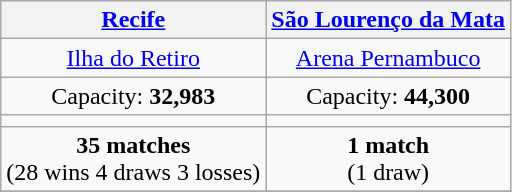<table class="wikitable" style="text-align:center">
<tr>
<th><a href='#'>Recife</a></th>
<th><a href='#'>São Lourenço da Mata</a></th>
</tr>
<tr>
<td><a href='#'>Ilha do Retiro</a></td>
<td><a href='#'>Arena Pernambuco</a></td>
</tr>
<tr>
<td>Capacity: <strong>32,983</strong></td>
<td>Capacity: <strong>44,300</strong></td>
</tr>
<tr>
<td></td>
<td></td>
</tr>
<tr>
<td><strong>35 matches</strong><br>(28 wins 4 draws 3 losses)</td>
<td><strong>1 match</strong><br>(1 draw)</td>
</tr>
<tr>
</tr>
</table>
